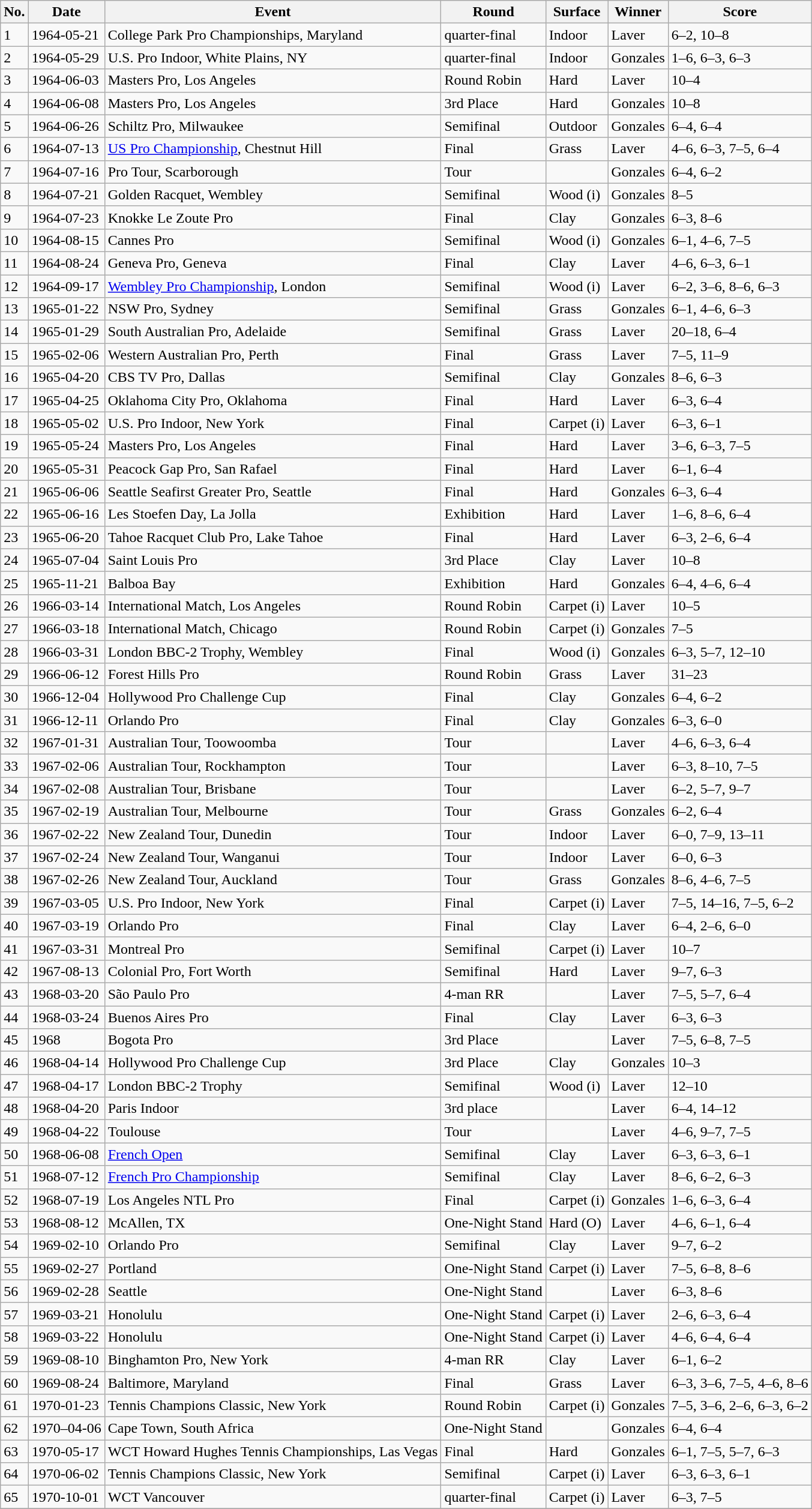<table class="sortable wikitable">
<tr>
<th>No.</th>
<th>Date</th>
<th>Event</th>
<th>Round</th>
<th>Surface</th>
<th>Winner</th>
<th class="unsortable">Score</th>
</tr>
<tr>
<td>1</td>
<td>1964-05-21</td>
<td>College Park Pro Championships, Maryland</td>
<td>quarter-final</td>
<td>Indoor</td>
<td>Laver</td>
<td>6–2, 10–8</td>
</tr>
<tr>
<td>2</td>
<td>1964-05-29</td>
<td>U.S. Pro Indoor, White Plains, NY</td>
<td>quarter-final</td>
<td>Indoor</td>
<td>Gonzales</td>
<td>1–6, 6–3, 6–3</td>
</tr>
<tr>
<td>3</td>
<td>1964-06-03</td>
<td>Masters Pro, Los Angeles</td>
<td>Round Robin</td>
<td>Hard</td>
<td>Laver</td>
<td>10–4</td>
</tr>
<tr>
<td>4</td>
<td>1964-06-08</td>
<td>Masters Pro, Los Angeles</td>
<td>3rd Place</td>
<td>Hard</td>
<td>Gonzales</td>
<td>10–8</td>
</tr>
<tr>
<td>5</td>
<td>1964-06-26</td>
<td>Schiltz Pro, Milwaukee</td>
<td>Semifinal</td>
<td>Outdoor</td>
<td>Gonzales</td>
<td>6–4, 6–4</td>
</tr>
<tr>
<td>6</td>
<td>1964-07-13</td>
<td><a href='#'>US Pro Championship</a>, Chestnut Hill</td>
<td>Final</td>
<td>Grass</td>
<td>Laver</td>
<td>4–6, 6–3, 7–5, 6–4</td>
</tr>
<tr>
<td>7</td>
<td>1964-07-16</td>
<td>Pro Tour, Scarborough</td>
<td>Tour</td>
<td></td>
<td>Gonzales</td>
<td>6–4, 6–2</td>
</tr>
<tr>
<td>8</td>
<td>1964-07-21</td>
<td>Golden Racquet, Wembley</td>
<td>Semifinal</td>
<td>Wood (i)</td>
<td>Gonzales</td>
<td>8–5</td>
</tr>
<tr>
<td>9</td>
<td>1964-07-23</td>
<td>Knokke Le Zoute Pro</td>
<td>Final</td>
<td>Clay</td>
<td>Gonzales</td>
<td>6–3, 8–6</td>
</tr>
<tr>
<td>10</td>
<td>1964-08-15</td>
<td>Cannes Pro</td>
<td>Semifinal</td>
<td>Wood (i)</td>
<td>Gonzales</td>
<td>6–1, 4–6, 7–5</td>
</tr>
<tr>
<td>11</td>
<td>1964-08-24</td>
<td>Geneva Pro, Geneva</td>
<td>Final</td>
<td>Clay</td>
<td>Laver</td>
<td>4–6, 6–3, 6–1</td>
</tr>
<tr>
<td>12</td>
<td>1964-09-17</td>
<td><a href='#'>Wembley Pro Championship</a>, London</td>
<td>Semifinal</td>
<td>Wood (i)</td>
<td>Laver</td>
<td>6–2, 3–6, 8–6, 6–3</td>
</tr>
<tr>
<td>13</td>
<td>1965-01-22</td>
<td>NSW Pro, Sydney</td>
<td>Semifinal</td>
<td>Grass</td>
<td>Gonzales</td>
<td>6–1, 4–6, 6–3</td>
</tr>
<tr>
<td>14</td>
<td>1965-01-29</td>
<td>South Australian Pro, Adelaide</td>
<td>Semifinal</td>
<td>Grass</td>
<td>Laver</td>
<td>20–18, 6–4</td>
</tr>
<tr>
<td>15</td>
<td>1965-02-06</td>
<td>Western Australian Pro, Perth</td>
<td>Final</td>
<td>Grass</td>
<td>Laver</td>
<td>7–5, 11–9</td>
</tr>
<tr>
<td>16</td>
<td>1965-04-20</td>
<td>CBS TV Pro, Dallas</td>
<td>Semifinal</td>
<td>Clay</td>
<td>Gonzales</td>
<td>8–6, 6–3</td>
</tr>
<tr>
<td>17</td>
<td>1965-04-25</td>
<td>Oklahoma City Pro, Oklahoma</td>
<td>Final</td>
<td>Hard</td>
<td>Laver</td>
<td>6–3, 6–4</td>
</tr>
<tr>
<td>18</td>
<td>1965-05-02</td>
<td>U.S. Pro Indoor, New York</td>
<td>Final</td>
<td>Carpet (i)</td>
<td>Laver</td>
<td>6–3, 6–1</td>
</tr>
<tr>
<td>19</td>
<td>1965-05-24</td>
<td>Masters Pro, Los Angeles</td>
<td>Final</td>
<td>Hard</td>
<td>Laver</td>
<td>3–6, 6–3, 7–5</td>
</tr>
<tr>
<td>20</td>
<td>1965-05-31</td>
<td>Peacock Gap Pro, San Rafael</td>
<td>Final</td>
<td>Hard</td>
<td>Laver</td>
<td>6–1, 6–4</td>
</tr>
<tr>
<td>21</td>
<td>1965-06-06</td>
<td>Seattle Seafirst Greater Pro, Seattle</td>
<td>Final</td>
<td>Hard</td>
<td>Gonzales</td>
<td>6–3, 6–4</td>
</tr>
<tr>
<td>22</td>
<td>1965-06-16</td>
<td>Les Stoefen Day, La Jolla</td>
<td>Exhibition</td>
<td>Hard</td>
<td>Laver</td>
<td>1–6, 8–6, 6–4</td>
</tr>
<tr>
<td>23</td>
<td>1965-06-20</td>
<td>Tahoe Racquet Club Pro, Lake Tahoe</td>
<td>Final</td>
<td>Hard</td>
<td>Laver</td>
<td>6–3, 2–6, 6–4</td>
</tr>
<tr>
<td>24</td>
<td>1965-07-04</td>
<td>Saint Louis Pro</td>
<td>3rd Place</td>
<td>Clay</td>
<td>Laver</td>
<td>10–8</td>
</tr>
<tr>
<td>25</td>
<td>1965-11-21</td>
<td>Balboa Bay</td>
<td>Exhibition</td>
<td>Hard</td>
<td>Gonzales</td>
<td>6–4, 4–6, 6–4</td>
</tr>
<tr>
<td>26</td>
<td>1966-03-14</td>
<td>International Match, Los Angeles</td>
<td>Round Robin</td>
<td>Carpet (i)</td>
<td>Laver</td>
<td>10–5</td>
</tr>
<tr>
<td>27</td>
<td>1966-03-18</td>
<td>International Match, Chicago</td>
<td>Round Robin</td>
<td>Carpet (i)</td>
<td>Gonzales</td>
<td>7–5</td>
</tr>
<tr>
<td>28</td>
<td>1966-03-31</td>
<td>London BBC-2 Trophy, Wembley</td>
<td>Final</td>
<td>Wood (i)</td>
<td>Gonzales</td>
<td>6–3, 5–7, 12–10</td>
</tr>
<tr>
<td>29</td>
<td>1966-06-12</td>
<td>Forest Hills Pro</td>
<td>Round Robin</td>
<td>Grass</td>
<td>Laver</td>
<td>31–23</td>
</tr>
<tr>
<td>30</td>
<td>1966-12-04</td>
<td>Hollywood Pro Challenge Cup</td>
<td>Final</td>
<td>Clay</td>
<td>Gonzales</td>
<td>6–4, 6–2</td>
</tr>
<tr>
<td>31</td>
<td>1966-12-11</td>
<td>Orlando Pro</td>
<td>Final</td>
<td>Clay</td>
<td>Gonzales</td>
<td>6–3, 6–0</td>
</tr>
<tr>
<td>32</td>
<td>1967-01-31</td>
<td>Australian Tour, Toowoomba</td>
<td>Tour</td>
<td></td>
<td>Laver</td>
<td>4–6, 6–3, 6–4</td>
</tr>
<tr>
<td>33</td>
<td>1967-02-06</td>
<td>Australian Tour, Rockhampton</td>
<td>Tour</td>
<td></td>
<td>Laver</td>
<td>6–3, 8–10, 7–5</td>
</tr>
<tr>
<td>34</td>
<td>1967-02-08</td>
<td>Australian Tour, Brisbane</td>
<td>Tour</td>
<td></td>
<td>Laver</td>
<td>6–2, 5–7, 9–7</td>
</tr>
<tr>
<td>35</td>
<td>1967-02-19</td>
<td>Australian Tour, Melbourne</td>
<td>Tour</td>
<td>Grass</td>
<td>Gonzales</td>
<td>6–2, 6–4</td>
</tr>
<tr>
<td>36</td>
<td>1967-02-22</td>
<td>New Zealand Tour, Dunedin</td>
<td>Tour</td>
<td>Indoor</td>
<td>Laver</td>
<td>6–0, 7–9, 13–11</td>
</tr>
<tr>
<td>37</td>
<td>1967-02-24</td>
<td>New Zealand Tour, Wanganui</td>
<td>Tour</td>
<td>Indoor</td>
<td>Laver</td>
<td>6–0, 6–3</td>
</tr>
<tr>
<td>38</td>
<td>1967-02-26</td>
<td>New Zealand Tour, Auckland</td>
<td>Tour</td>
<td>Grass</td>
<td>Gonzales</td>
<td>8–6, 4–6, 7–5</td>
</tr>
<tr>
<td>39</td>
<td>1967-03-05</td>
<td>U.S. Pro Indoor, New York</td>
<td>Final</td>
<td>Carpet (i)</td>
<td>Laver</td>
<td>7–5, 14–16, 7–5, 6–2</td>
</tr>
<tr>
<td>40</td>
<td>1967-03-19</td>
<td>Orlando Pro</td>
<td>Final</td>
<td>Clay</td>
<td>Laver</td>
<td>6–4, 2–6, 6–0</td>
</tr>
<tr>
<td>41</td>
<td>1967-03-31</td>
<td>Montreal Pro</td>
<td>Semifinal</td>
<td>Carpet (i)</td>
<td>Laver</td>
<td>10–7</td>
</tr>
<tr>
<td>42</td>
<td>1967-08-13</td>
<td>Colonial Pro, Fort Worth</td>
<td>Semifinal</td>
<td>Hard</td>
<td>Laver</td>
<td>9–7, 6–3</td>
</tr>
<tr>
<td>43</td>
<td>1968-03-20</td>
<td>São Paulo Pro</td>
<td>4-man RR</td>
<td></td>
<td>Laver</td>
<td>7–5, 5–7, 6–4</td>
</tr>
<tr>
<td>44</td>
<td>1968-03-24</td>
<td>Buenos Aires Pro</td>
<td>Final</td>
<td>Clay</td>
<td>Laver</td>
<td>6–3, 6–3</td>
</tr>
<tr>
<td>45</td>
<td>1968</td>
<td>Bogota Pro</td>
<td>3rd Place</td>
<td></td>
<td>Laver</td>
<td>7–5, 6–8, 7–5</td>
</tr>
<tr>
<td>46</td>
<td>1968-04-14</td>
<td>Hollywood Pro Challenge Cup</td>
<td>3rd Place</td>
<td>Clay</td>
<td>Gonzales</td>
<td>10–3</td>
</tr>
<tr>
<td>47</td>
<td>1968-04-17</td>
<td>London BBC-2 Trophy</td>
<td>Semifinal</td>
<td>Wood (i)</td>
<td>Laver</td>
<td>12–10</td>
</tr>
<tr>
<td>48</td>
<td>1968-04-20</td>
<td>Paris Indoor</td>
<td>3rd place</td>
<td></td>
<td>Laver</td>
<td>6–4, 14–12</td>
</tr>
<tr>
<td>49</td>
<td>1968-04-22</td>
<td>Toulouse</td>
<td>Tour</td>
<td></td>
<td>Laver</td>
<td>4–6, 9–7, 7–5</td>
</tr>
<tr>
<td>50</td>
<td>1968-06-08</td>
<td><a href='#'>French Open</a></td>
<td>Semifinal</td>
<td>Clay</td>
<td>Laver</td>
<td>6–3, 6–3, 6–1</td>
</tr>
<tr>
<td>51</td>
<td>1968-07-12</td>
<td><a href='#'>French Pro Championship</a></td>
<td>Semifinal</td>
<td>Clay</td>
<td>Laver</td>
<td>8–6, 6–2, 6–3</td>
</tr>
<tr>
<td>52</td>
<td>1968-07-19</td>
<td>Los Angeles NTL Pro</td>
<td>Final</td>
<td>Carpet (i)</td>
<td>Gonzales</td>
<td>1–6, 6–3, 6–4</td>
</tr>
<tr>
<td>53</td>
<td>1968-08-12</td>
<td>McAllen, TX</td>
<td>One-Night Stand</td>
<td>Hard (O)</td>
<td>Laver</td>
<td>4–6, 6–1, 6–4</td>
</tr>
<tr>
<td>54</td>
<td>1969-02-10</td>
<td>Orlando Pro</td>
<td>Semifinal</td>
<td>Clay</td>
<td>Laver</td>
<td>9–7, 6–2</td>
</tr>
<tr>
<td>55</td>
<td>1969-02-27</td>
<td>Portland</td>
<td>One-Night Stand</td>
<td>Carpet (i)</td>
<td>Laver</td>
<td>7–5, 6–8, 8–6</td>
</tr>
<tr>
<td>56</td>
<td>1969-02-28</td>
<td>Seattle</td>
<td>One-Night Stand</td>
<td></td>
<td>Laver</td>
<td>6–3, 8–6</td>
</tr>
<tr>
<td>57</td>
<td>1969-03-21</td>
<td>Honolulu</td>
<td>One-Night Stand</td>
<td>Carpet (i)</td>
<td>Laver</td>
<td>2–6, 6–3, 6–4</td>
</tr>
<tr>
<td>58</td>
<td>1969-03-22</td>
<td>Honolulu</td>
<td>One-Night Stand</td>
<td>Carpet (i)</td>
<td>Laver</td>
<td>4–6, 6–4, 6–4</td>
</tr>
<tr>
<td>59</td>
<td>1969-08-10</td>
<td>Binghamton Pro, New York</td>
<td>4-man RR</td>
<td>Clay</td>
<td>Laver</td>
<td>6–1, 6–2</td>
</tr>
<tr>
<td>60</td>
<td>1969-08-24</td>
<td>Baltimore, Maryland</td>
<td>Final</td>
<td>Grass</td>
<td>Laver</td>
<td>6–3, 3–6, 7–5, 4–6, 8–6</td>
</tr>
<tr>
<td>61</td>
<td>1970-01-23</td>
<td>Tennis Champions Classic, New York</td>
<td>Round Robin</td>
<td>Carpet (i)</td>
<td>Gonzales</td>
<td>7–5, 3–6, 2–6, 6–3, 6–2</td>
</tr>
<tr>
<td>62</td>
<td>1970–04-06</td>
<td>Cape Town, South Africa</td>
<td>One-Night Stand</td>
<td></td>
<td>Gonzales</td>
<td>6–4, 6–4</td>
</tr>
<tr>
<td>63</td>
<td>1970-05-17</td>
<td>WCT Howard Hughes Tennis Championships, Las Vegas</td>
<td>Final</td>
<td>Hard</td>
<td>Gonzales</td>
<td>6–1, 7–5, 5–7, 6–3</td>
</tr>
<tr>
<td>64</td>
<td>1970-06-02</td>
<td>Tennis Champions Classic, New York</td>
<td>Semifinal</td>
<td>Carpet (i)</td>
<td>Laver</td>
<td>6–3, 6–3, 6–1</td>
</tr>
<tr>
<td>65</td>
<td>1970-10-01</td>
<td>WCT Vancouver</td>
<td>quarter-final</td>
<td>Carpet (i)</td>
<td>Laver</td>
<td>6–3, 7–5</td>
</tr>
<tr>
</tr>
</table>
